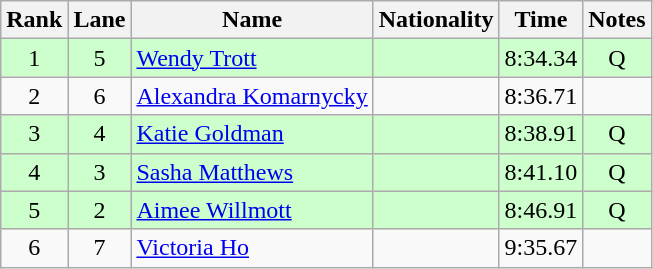<table class="wikitable sortable" style="text-align:center">
<tr>
<th>Rank</th>
<th>Lane</th>
<th>Name</th>
<th>Nationality</th>
<th>Time</th>
<th>Notes</th>
</tr>
<tr bgcolor=ccffcc>
<td>1</td>
<td>5</td>
<td align=left><a href='#'>Wendy Trott</a></td>
<td align=left></td>
<td>8:34.34</td>
<td>Q</td>
</tr>
<tr>
<td>2</td>
<td>6</td>
<td align=left><a href='#'>Alexandra Komarnycky</a></td>
<td align=left></td>
<td>8:36.71</td>
<td></td>
</tr>
<tr bgcolor=ccffcc>
<td>3</td>
<td>4</td>
<td align=left><a href='#'>Katie Goldman</a></td>
<td align=left></td>
<td>8:38.91</td>
<td>Q</td>
</tr>
<tr bgcolor=ccffcc>
<td>4</td>
<td>3</td>
<td align=left><a href='#'>Sasha Matthews</a></td>
<td align=left></td>
<td>8:41.10</td>
<td>Q</td>
</tr>
<tr bgcolor=ccffcc>
<td>5</td>
<td>2</td>
<td align=left><a href='#'>Aimee Willmott</a></td>
<td align=left></td>
<td>8:46.91</td>
<td>Q</td>
</tr>
<tr>
<td>6</td>
<td>7</td>
<td align=left><a href='#'>Victoria Ho</a></td>
<td align=left></td>
<td>9:35.67</td>
<td></td>
</tr>
</table>
